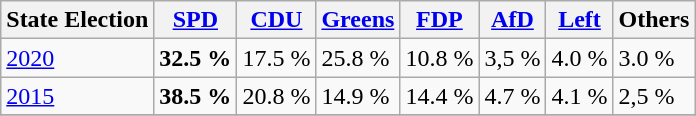<table class="wikitable zebra">
<tr class="hintergrundfarbe5">
<th>State Election</th>
<th><a href='#'>SPD</a></th>
<th><a href='#'>CDU</a></th>
<th><a href='#'>Greens</a></th>
<th><a href='#'>FDP</a></th>
<th><a href='#'>AfD</a></th>
<th><a href='#'>Left</a></th>
<th>Others</th>
</tr>
<tr>
<td><a href='#'>2020</a></td>
<td><strong>32.5 %</strong></td>
<td>17.5 %</td>
<td>25.8 %</td>
<td>10.8 %</td>
<td>3,5 %</td>
<td>4.0 %</td>
<td>3.0 %</td>
</tr>
<tr>
<td><a href='#'>2015</a></td>
<td><strong>38.5 %</strong></td>
<td>20.8 %</td>
<td>14.9 %</td>
<td>14.4 %</td>
<td>4.7 %</td>
<td>4.1 %</td>
<td>2,5 %</td>
</tr>
<tr>
</tr>
</table>
